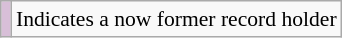<table class="wikitable" style="font-size:90%">
<tr>
<td style="background-color:#D8BFD8"></td>
<td>Indicates a now former record holder</td>
</tr>
</table>
